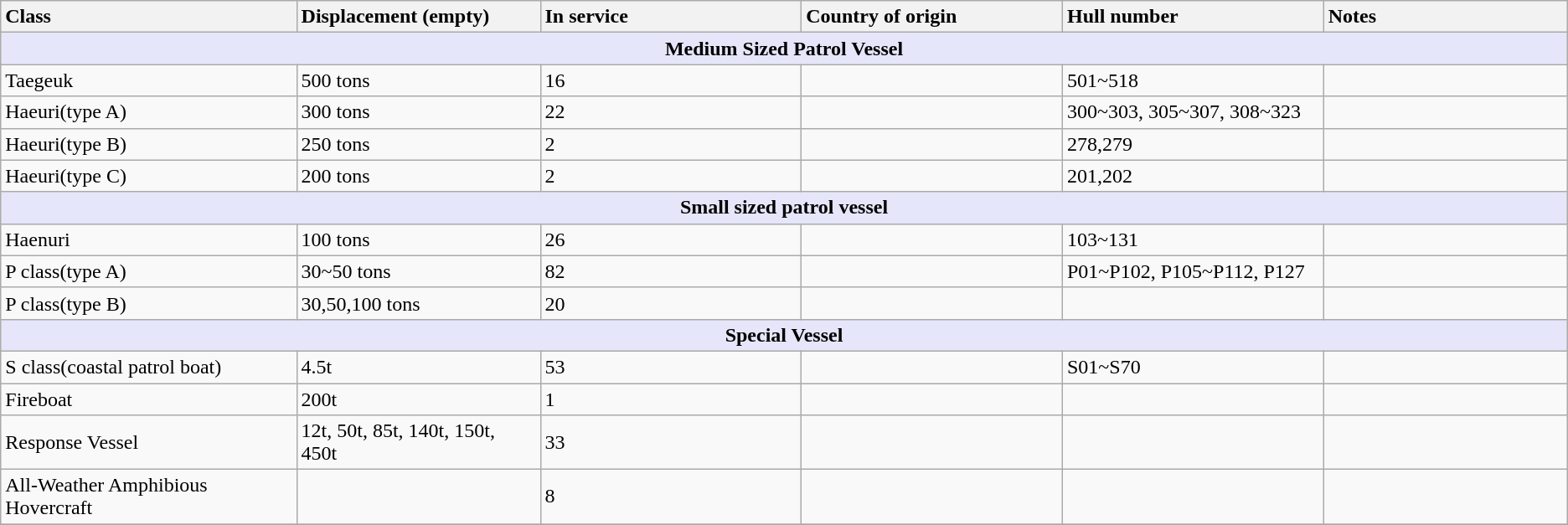<table class="wikitable">
<tr>
<th style="text-align:left; width:17%;">Class</th>
<th style="text-align:left; width:14%;">Displacement (empty)</th>
<th style="text-align:left; width:15%;">In service</th>
<th style="text-align:left; width:15%;">Country of origin</th>
<th style="text-align:left; width:15%;">Hull number</th>
<th style="text-align:left; width:14%;">Notes</th>
</tr>
<tr>
<th colspan="6" style="background: lavender;">Medium Sized Patrol Vessel</th>
</tr>
<tr>
<td>Taegeuk</td>
<td>500 tons</td>
<td>16</td>
<td></td>
<td>501~518</td>
<td></td>
</tr>
<tr>
<td>Haeuri(type A)</td>
<td>300 tons</td>
<td>22</td>
<td></td>
<td>300~303, 305~307, 308~323</td>
<td></td>
</tr>
<tr>
<td>Haeuri(type B)</td>
<td>250 tons</td>
<td>2</td>
<td></td>
<td>278,279</td>
<td></td>
</tr>
<tr>
<td>Haeuri(type C)</td>
<td>200 tons</td>
<td>2</td>
<td></td>
<td>201,202</td>
<td></td>
</tr>
<tr>
<th colspan="6" style="background: lavender;">Small sized patrol vessel</th>
</tr>
<tr>
<td>Haenuri</td>
<td>100 tons</td>
<td>26</td>
<td></td>
<td>103~131</td>
<td></td>
</tr>
<tr>
<td>P class(type A)</td>
<td>30~50 tons</td>
<td>82</td>
<td></td>
<td>P01~P102, P105~P112, P127</td>
<td></td>
</tr>
<tr>
<td>P class(type B)</td>
<td>30,50,100 tons</td>
<td>20</td>
<td></td>
<td></td>
<td></td>
</tr>
<tr>
<th colspan="6" style="background: lavender;">Special Vessel</th>
</tr>
<tr>
<td>S class(coastal patrol boat)</td>
<td>4.5t</td>
<td>53</td>
<td></td>
<td>S01~S70</td>
<td></td>
</tr>
<tr>
<td>Fireboat</td>
<td>200t</td>
<td>1</td>
<td></td>
<td></td>
<td></td>
</tr>
<tr>
<td>Response Vessel</td>
<td>12t, 50t, 85t, 140t, 150t, 450t</td>
<td>33</td>
<td></td>
<td></td>
<td></td>
</tr>
<tr>
<td>All-Weather Amphibious Hovercraft</td>
<td></td>
<td>8</td>
<td></td>
<td></td>
<td></td>
</tr>
<tr>
</tr>
</table>
